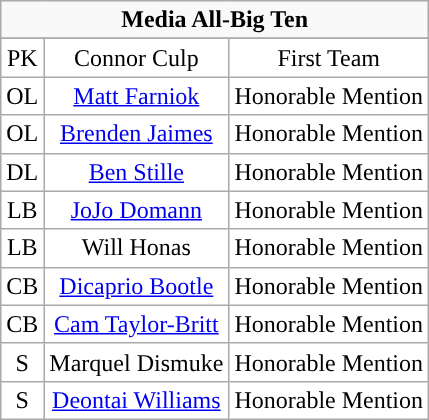<table class="wikitable sortable" style="text-align:center">
<tr>
<td colspan=3"><strong>Media All-Big Ten</strong></td>
</tr>
<tr>
</tr>
<tr>
</tr>
<tr style="text-align:center;">
<td style="background:white">PK</td>
<td style="background:white">Connor Culp</td>
<td style="background:white">First Team</td>
</tr>
<tr style="text-align:center;">
<td style="background:white">OL</td>
<td style="background:white"><a href='#'>Matt Farniok</a></td>
<td style="background:white">Honorable Mention</td>
</tr>
<tr style="text-align:center;">
<td style="background:white">OL</td>
<td style="background:white"><a href='#'>Brenden Jaimes</a></td>
<td style="background:white">Honorable Mention</td>
</tr>
<tr style="text-align:center;">
<td style="background:white">DL</td>
<td style="background:white"><a href='#'>Ben Stille</a></td>
<td style="background:white">Honorable Mention</td>
</tr>
<tr style="text-align:center;">
<td style="background:white">LB</td>
<td style="background:white"><a href='#'>JoJo Domann</a></td>
<td style="background:white">Honorable Mention</td>
</tr>
<tr style="text-align:center;">
<td style="background:white">LB</td>
<td style="background:white">Will Honas</td>
<td style="background:white">Honorable Mention</td>
</tr>
<tr style="text-align:center;">
<td style="background:white">CB</td>
<td style="background:white"><a href='#'>Dicaprio Bootle</a></td>
<td style="background:white">Honorable Mention</td>
</tr>
<tr style="text-align:center;">
<td style="background:white">CB</td>
<td style="background:white"><a href='#'>Cam Taylor-Britt</a></td>
<td style="background:white">Honorable Mention</td>
</tr>
<tr style="text-align:center;">
<td style="background:white">S</td>
<td style="background:white">Marquel Dismuke</td>
<td style="background:white">Honorable Mention</td>
</tr>
<tr style="text-align:center;">
<td style="background:white">S</td>
<td style="background:white"><a href='#'>Deontai Williams</a></td>
<td style="background:white">Honorable Mention</td>
</tr>
</table>
